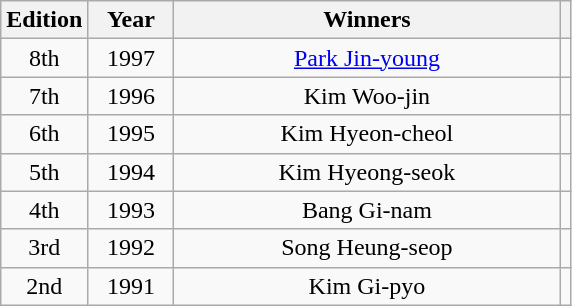<table class="wikitable" style="text-align: center">
<tr>
<th width="50">Edition</th>
<th width="50">Year</th>
<th width="250">Winners</th>
<th></th>
</tr>
<tr>
<td>8th</td>
<td>1997</td>
<td><a href='#'>Park Jin-young</a></td>
<td></td>
</tr>
<tr>
<td>7th</td>
<td>1996</td>
<td>Kim Woo-jin</td>
<td></td>
</tr>
<tr>
<td>6th</td>
<td>1995</td>
<td>Kim Hyeon-cheol</td>
<td></td>
</tr>
<tr>
<td>5th</td>
<td>1994</td>
<td>Kim Hyeong-seok</td>
<td></td>
</tr>
<tr>
<td>4th</td>
<td>1993</td>
<td>Bang Gi-nam</td>
<td></td>
</tr>
<tr>
<td>3rd</td>
<td>1992</td>
<td>Song Heung-seop</td>
<td></td>
</tr>
<tr>
<td>2nd</td>
<td>1991</td>
<td>Kim Gi-pyo</td>
<td></td>
</tr>
</table>
